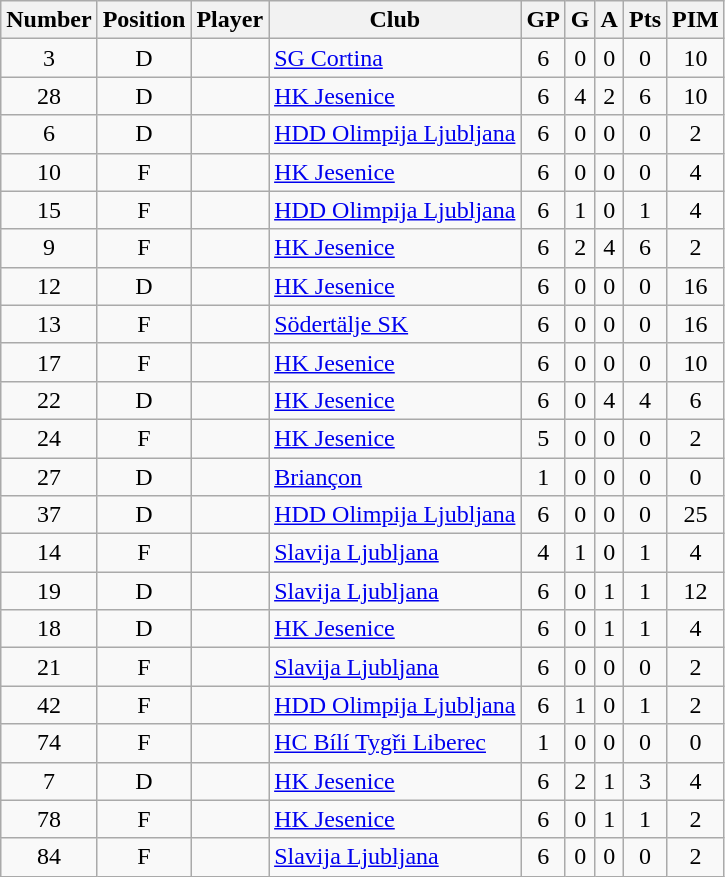<table class="wikitable sortable" style="text-align:center; padding:4px; border-spacing=0;">
<tr>
<th>Number</th>
<th>Position</th>
<th>Player</th>
<th>Club</th>
<th>GP</th>
<th>G</th>
<th>A</th>
<th>Pts</th>
<th>PIM</th>
</tr>
<tr>
<td>3</td>
<td>D</td>
<td align=left></td>
<td align=left><a href='#'>SG Cortina</a></td>
<td>6</td>
<td>0</td>
<td>0</td>
<td>0</td>
<td>10</td>
</tr>
<tr>
<td>28</td>
<td>D</td>
<td align=left></td>
<td align=left><a href='#'>HK Jesenice</a></td>
<td>6</td>
<td>4</td>
<td>2</td>
<td>6</td>
<td>10</td>
</tr>
<tr>
<td>6</td>
<td>D</td>
<td align=left></td>
<td align=left><a href='#'>HDD Olimpija Ljubljana</a></td>
<td>6</td>
<td>0</td>
<td>0</td>
<td>0</td>
<td>2</td>
</tr>
<tr>
<td>10</td>
<td>F</td>
<td align=left></td>
<td align=left><a href='#'>HK Jesenice</a></td>
<td>6</td>
<td>0</td>
<td>0</td>
<td>0</td>
<td>4</td>
</tr>
<tr>
<td>15</td>
<td>F</td>
<td align=left></td>
<td align=left><a href='#'>HDD Olimpija Ljubljana</a></td>
<td>6</td>
<td>1</td>
<td>0</td>
<td>1</td>
<td>4</td>
</tr>
<tr>
<td>9</td>
<td>F</td>
<td align=left></td>
<td align=left><a href='#'>HK Jesenice</a></td>
<td>6</td>
<td>2</td>
<td>4</td>
<td>6</td>
<td>2</td>
</tr>
<tr>
<td>12</td>
<td>D</td>
<td align=left></td>
<td align=left><a href='#'>HK Jesenice</a></td>
<td>6</td>
<td>0</td>
<td>0</td>
<td>0</td>
<td>16</td>
</tr>
<tr>
<td>13</td>
<td>F</td>
<td align=left></td>
<td align=left><a href='#'>Södertälje SK</a></td>
<td>6</td>
<td>0</td>
<td>0</td>
<td>0</td>
<td>16</td>
</tr>
<tr>
<td>17</td>
<td>F</td>
<td align=left></td>
<td align=left><a href='#'>HK Jesenice</a></td>
<td>6</td>
<td>0</td>
<td>0</td>
<td>0</td>
<td>10</td>
</tr>
<tr>
<td>22</td>
<td>D</td>
<td align=left></td>
<td align=left><a href='#'>HK Jesenice</a></td>
<td>6</td>
<td>0</td>
<td>4</td>
<td>4</td>
<td>6</td>
</tr>
<tr>
<td>24</td>
<td>F</td>
<td align=left></td>
<td align=left><a href='#'>HK Jesenice</a></td>
<td>5</td>
<td>0</td>
<td>0</td>
<td>0</td>
<td>2</td>
</tr>
<tr>
<td>27</td>
<td>D</td>
<td align=left></td>
<td align=left><a href='#'>Briançon</a></td>
<td>1</td>
<td>0</td>
<td>0</td>
<td>0</td>
<td>0</td>
</tr>
<tr>
<td>37</td>
<td>D</td>
<td align=left></td>
<td align=left><a href='#'>HDD Olimpija Ljubljana</a></td>
<td>6</td>
<td>0</td>
<td>0</td>
<td>0</td>
<td>25</td>
</tr>
<tr>
<td>14</td>
<td>F</td>
<td align=left></td>
<td align=left><a href='#'>Slavija Ljubljana</a></td>
<td>4</td>
<td>1</td>
<td>0</td>
<td>1</td>
<td>4</td>
</tr>
<tr>
<td>19</td>
<td>D</td>
<td align=left></td>
<td align=left><a href='#'>Slavija Ljubljana</a></td>
<td>6</td>
<td>0</td>
<td>1</td>
<td>1</td>
<td>12</td>
</tr>
<tr>
<td>18</td>
<td>D</td>
<td align=left></td>
<td align=left><a href='#'>HK Jesenice</a></td>
<td>6</td>
<td>0</td>
<td>1</td>
<td>1</td>
<td>4</td>
</tr>
<tr>
<td>21</td>
<td>F</td>
<td align=left></td>
<td align=left><a href='#'>Slavija Ljubljana</a></td>
<td>6</td>
<td>0</td>
<td>0</td>
<td>0</td>
<td>2</td>
</tr>
<tr>
<td>42</td>
<td>F</td>
<td align=left></td>
<td align=left><a href='#'>HDD Olimpija Ljubljana</a></td>
<td>6</td>
<td>1</td>
<td>0</td>
<td>1</td>
<td>2</td>
</tr>
<tr>
<td>74</td>
<td>F</td>
<td align=left></td>
<td align=left><a href='#'>HC Bílí Tygři Liberec</a></td>
<td>1</td>
<td>0</td>
<td>0</td>
<td>0</td>
<td>0</td>
</tr>
<tr>
<td>7</td>
<td>D</td>
<td align=left></td>
<td align=left><a href='#'>HK Jesenice</a></td>
<td>6</td>
<td>2</td>
<td>1</td>
<td>3</td>
<td>4</td>
</tr>
<tr>
<td>78</td>
<td>F</td>
<td align=left></td>
<td align=left><a href='#'>HK Jesenice</a></td>
<td>6</td>
<td>0</td>
<td>1</td>
<td>1</td>
<td>2</td>
</tr>
<tr>
<td>84</td>
<td>F</td>
<td align=left></td>
<td align=left><a href='#'>Slavija Ljubljana</a></td>
<td>6</td>
<td>0</td>
<td>0</td>
<td>0</td>
<td>2</td>
</tr>
</table>
